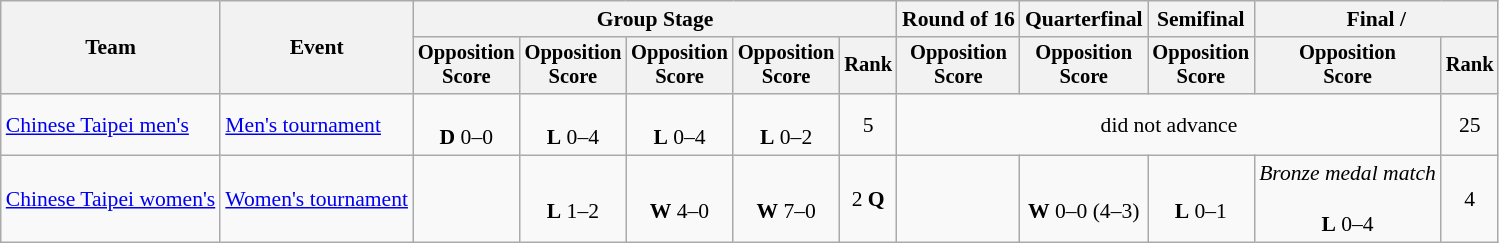<table class=wikitable style=font-size:90%;text-align:center>
<tr>
<th rowspan=2>Team</th>
<th rowspan=2>Event</th>
<th colspan=5>Group Stage</th>
<th>Round of 16</th>
<th>Quarterfinal</th>
<th>Semifinal</th>
<th colspan=2>Final / </th>
</tr>
<tr style=font-size:95%>
<th>Opposition<br>Score</th>
<th>Opposition<br>Score</th>
<th>Opposition<br>Score</th>
<th>Opposition<br>Score</th>
<th>Rank</th>
<th>Opposition<br>Score</th>
<th>Opposition<br>Score</th>
<th>Opposition<br>Score</th>
<th>Opposition<br>Score</th>
<th>Rank</th>
</tr>
<tr>
<td align=left><a href='#'>Chinese Taipei men's</a></td>
<td align=left><a href='#'>Men's tournament</a></td>
<td><br><strong>D</strong> 0–0</td>
<td><br><strong>L</strong> 0–4</td>
<td><br><strong>L</strong> 0–4</td>
<td><br><strong>L</strong> 0–2</td>
<td>5</td>
<td colspan="4">did not advance</td>
<td>25</td>
</tr>
<tr>
<td align=left><a href='#'>Chinese Taipei women's</a></td>
<td align=left><a href='#'>Women's tournament</a></td>
<td></td>
<td><br><strong>L</strong> 1–2</td>
<td><br><strong>W</strong> 4–0</td>
<td><br><strong>W</strong> 7–0</td>
<td>2 <strong>Q</strong></td>
<td></td>
<td><br><strong>W</strong> 0–0 (4–3)</td>
<td><br><strong>L</strong> 0–1</td>
<td><em>Bronze medal match</em><br><br><strong>L</strong> 0–4</td>
<td>4</td>
</tr>
</table>
